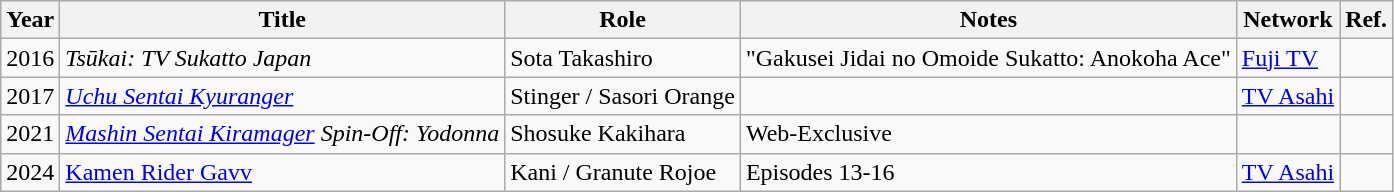<table class="wikitable">
<tr>
<th>Year</th>
<th>Title</th>
<th>Role</th>
<th>Notes</th>
<th>Network</th>
<th>Ref.</th>
</tr>
<tr>
<td>2016</td>
<td><em>Tsūkai: TV Sukatto Japan</em></td>
<td>Sota Takashiro</td>
<td>"Gakusei Jidai no Omoide Sukatto: Anokoha Ace"</td>
<td><a href='#'>Fuji TV</a></td>
<td></td>
</tr>
<tr>
<td>2017</td>
<td><em><a href='#'>Uchu Sentai Kyuranger</a></em></td>
<td>Stinger / Sasori Orange</td>
<td></td>
<td><a href='#'>TV Asahi</a></td>
<td></td>
</tr>
<tr>
<td>2021</td>
<td><em><a href='#'>Mashin Sentai Kiramager</a> Spin-Off: Yodonna</em></td>
<td>Shosuke Kakihara</td>
<td>Web-Exclusive</td>
<td></td>
<td></td>
</tr>
<tr>
<td>2024</td>
<td><a href='#'>Kamen Rider Gavv</a></td>
<td>Kani / Granute Rojoe</td>
<td>Episodes 13-16</td>
<td><a href='#'>TV Asahi</a></td>
<td></td>
</tr>
</table>
